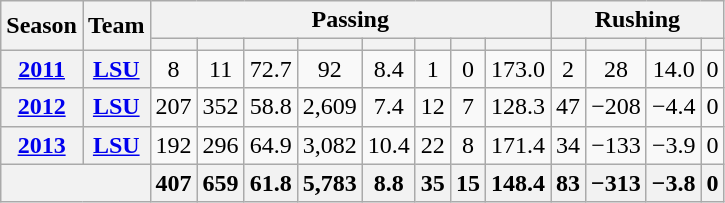<table class="wikitable" style="text-align:center;">
<tr>
<th rowspan="2">Season</th>
<th rowspan="2">Team</th>
<th colspan="8">Passing</th>
<th colspan="4">Rushing</th>
</tr>
<tr>
<th></th>
<th></th>
<th></th>
<th></th>
<th></th>
<th></th>
<th></th>
<th></th>
<th></th>
<th></th>
<th></th>
<th></th>
</tr>
<tr>
<th><a href='#'>2011</a></th>
<th><a href='#'>LSU</a></th>
<td>8</td>
<td>11</td>
<td>72.7</td>
<td>92</td>
<td>8.4</td>
<td>1</td>
<td>0</td>
<td>173.0</td>
<td>2</td>
<td>28</td>
<td>14.0</td>
<td>0</td>
</tr>
<tr>
<th><a href='#'>2012</a></th>
<th><a href='#'>LSU</a></th>
<td>207</td>
<td>352</td>
<td>58.8</td>
<td>2,609</td>
<td>7.4</td>
<td>12</td>
<td>7</td>
<td>128.3</td>
<td>47</td>
<td>−208</td>
<td>−4.4</td>
<td>0</td>
</tr>
<tr>
<th><a href='#'>2013</a></th>
<th><a href='#'>LSU</a></th>
<td>192</td>
<td>296</td>
<td>64.9</td>
<td>3,082</td>
<td>10.4</td>
<td>22</td>
<td>8</td>
<td>171.4</td>
<td>34</td>
<td>−133</td>
<td>−3.9</td>
<td>0</td>
</tr>
<tr>
<th colspan="2"></th>
<th>407</th>
<th>659</th>
<th>61.8</th>
<th>5,783</th>
<th>8.8</th>
<th>35</th>
<th>15</th>
<th>148.4</th>
<th>83</th>
<th>−313</th>
<th>−3.8</th>
<th>0</th>
</tr>
</table>
